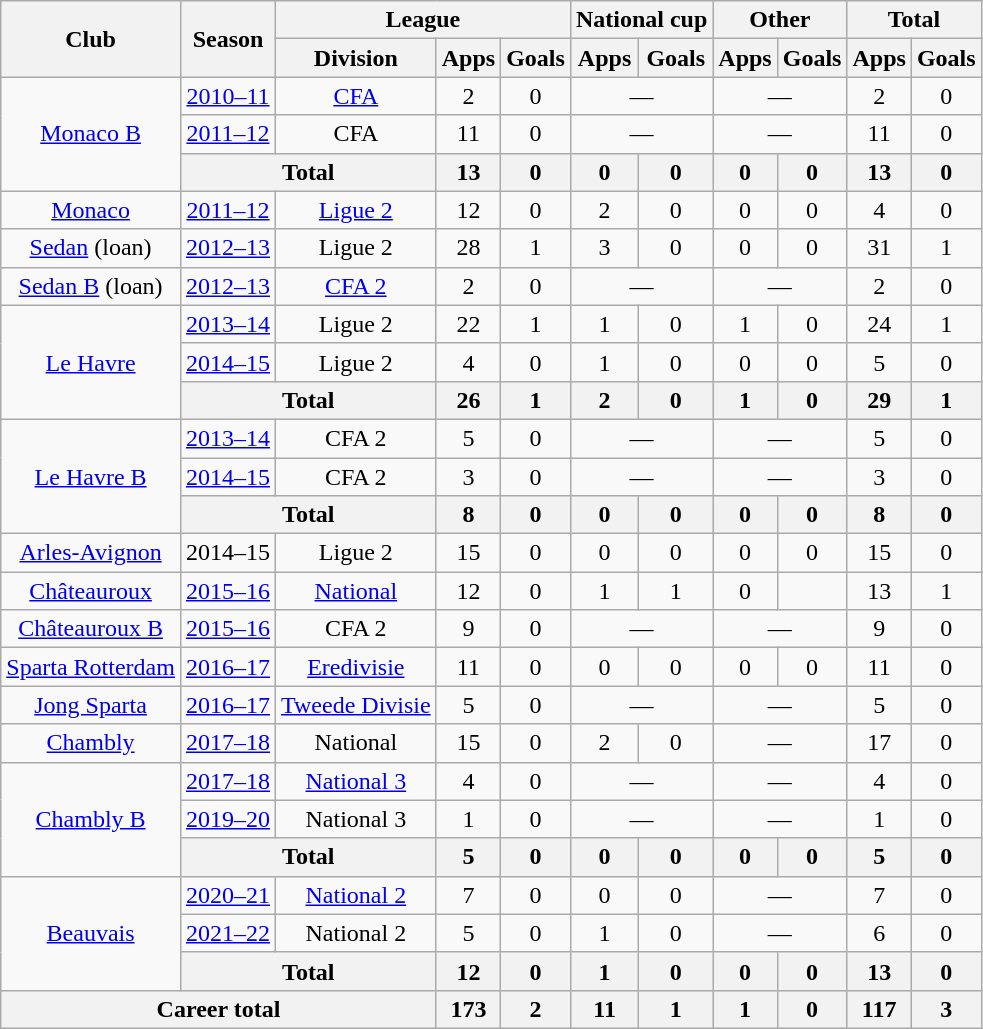<table class="wikitable" style="text-align:center">
<tr>
<th rowspan="2">Club</th>
<th rowspan="2">Season</th>
<th colspan="3">League</th>
<th colspan="2">National cup</th>
<th colspan="2">Other</th>
<th colspan="2">Total</th>
</tr>
<tr>
<th>Division</th>
<th>Apps</th>
<th>Goals</th>
<th>Apps</th>
<th>Goals</th>
<th>Apps</th>
<th>Goals</th>
<th>Apps</th>
<th>Goals</th>
</tr>
<tr>
<td rowspan="3"><a href='#'>Monaco B</a></td>
<td><a href='#'>2010–11</a></td>
<td><a href='#'>CFA</a></td>
<td>2</td>
<td>0</td>
<td colspan="2">—</td>
<td colspan="2">—</td>
<td>2</td>
<td>0</td>
</tr>
<tr>
<td><a href='#'>2011–12</a></td>
<td>CFA</td>
<td>11</td>
<td>0</td>
<td colspan="2">—</td>
<td colspan="2">—</td>
<td>11</td>
<td>0</td>
</tr>
<tr>
<th colspan="2">Total</th>
<th>13</th>
<th>0</th>
<th>0</th>
<th>0</th>
<th>0</th>
<th>0</th>
<th>13</th>
<th>0</th>
</tr>
<tr>
<td><a href='#'>Monaco</a></td>
<td><a href='#'>2011–12</a></td>
<td><a href='#'>Ligue 2</a></td>
<td>12</td>
<td>0</td>
<td>2</td>
<td>0</td>
<td>0</td>
<td>0</td>
<td>4</td>
<td>0</td>
</tr>
<tr>
<td><a href='#'>Sedan</a> (loan)</td>
<td><a href='#'>2012–13</a></td>
<td>Ligue 2</td>
<td>28</td>
<td>1</td>
<td>3</td>
<td>0</td>
<td>0</td>
<td>0</td>
<td>31</td>
<td>1</td>
</tr>
<tr>
<td><a href='#'>Sedan B</a> (loan)</td>
<td><a href='#'>2012–13</a></td>
<td><a href='#'>CFA 2</a></td>
<td>2</td>
<td>0</td>
<td colspan="2">—</td>
<td colspan="2">—</td>
<td>2</td>
<td>0</td>
</tr>
<tr>
<td rowspan="3"><a href='#'>Le Havre</a></td>
<td><a href='#'>2013–14</a></td>
<td>Ligue 2</td>
<td>22</td>
<td>1</td>
<td>1</td>
<td>0</td>
<td>1</td>
<td>0</td>
<td>24</td>
<td>1</td>
</tr>
<tr>
<td><a href='#'>2014–15</a></td>
<td>Ligue 2</td>
<td>4</td>
<td>0</td>
<td>1</td>
<td>0</td>
<td>0</td>
<td>0</td>
<td>5</td>
<td>0</td>
</tr>
<tr>
<th colspan="2">Total</th>
<th>26</th>
<th>1</th>
<th>2</th>
<th>0</th>
<th>1</th>
<th>0</th>
<th>29</th>
<th>1</th>
</tr>
<tr>
<td rowspan="3"><a href='#'>Le Havre B</a></td>
<td><a href='#'>2013–14</a></td>
<td>CFA 2</td>
<td>5</td>
<td>0</td>
<td colspan="2">—</td>
<td colspan="2">—</td>
<td>5</td>
<td>0</td>
</tr>
<tr>
<td><a href='#'>2014–15</a></td>
<td>CFA 2</td>
<td>3</td>
<td>0</td>
<td colspan="2">—</td>
<td colspan="2">—</td>
<td>3</td>
<td>0</td>
</tr>
<tr>
<th colspan="2">Total</th>
<th>8</th>
<th>0</th>
<th>0</th>
<th>0</th>
<th>0</th>
<th>0</th>
<th>8</th>
<th>0</th>
</tr>
<tr>
<td><a href='#'>Arles-Avignon</a></td>
<td>2014–15</td>
<td>Ligue 2</td>
<td>15</td>
<td>0</td>
<td>0</td>
<td>0</td>
<td>0</td>
<td>0</td>
<td>15</td>
<td>0</td>
</tr>
<tr>
<td><a href='#'>Châteauroux</a></td>
<td><a href='#'>2015–16</a></td>
<td><a href='#'>National</a></td>
<td>12</td>
<td>0</td>
<td>1</td>
<td>1</td>
<td>0</td>
<td></td>
<td>13</td>
<td>1</td>
</tr>
<tr>
<td><a href='#'>Châteauroux B</a></td>
<td><a href='#'>2015–16</a></td>
<td>CFA 2</td>
<td>9</td>
<td>0</td>
<td colspan="2">—</td>
<td colspan="2">—</td>
<td>9</td>
<td>0</td>
</tr>
<tr>
<td><a href='#'>Sparta Rotterdam</a></td>
<td><a href='#'>2016–17</a></td>
<td><a href='#'>Eredivisie</a></td>
<td>11</td>
<td>0</td>
<td>0</td>
<td>0</td>
<td>0</td>
<td>0</td>
<td>11</td>
<td>0</td>
</tr>
<tr>
<td><a href='#'>Jong Sparta</a></td>
<td><a href='#'>2016–17</a></td>
<td><a href='#'>Tweede Divisie</a></td>
<td>5</td>
<td>0</td>
<td colspan="2">—</td>
<td colspan="2">—</td>
<td>5</td>
<td>0</td>
</tr>
<tr>
<td><a href='#'>Chambly</a></td>
<td><a href='#'>2017–18</a></td>
<td>National</td>
<td>15</td>
<td>0</td>
<td>2</td>
<td>0</td>
<td colspan="2">—</td>
<td>17</td>
<td>0</td>
</tr>
<tr>
<td rowspan="3"><a href='#'>Chambly B</a></td>
<td><a href='#'>2017–18</a></td>
<td><a href='#'>National 3</a></td>
<td>4</td>
<td>0</td>
<td colspan="2">—</td>
<td colspan="2">—</td>
<td>4</td>
<td>0</td>
</tr>
<tr>
<td><a href='#'>2019–20</a></td>
<td>National 3</td>
<td>1</td>
<td>0</td>
<td colspan="2">—</td>
<td colspan="2">—</td>
<td>1</td>
<td>0</td>
</tr>
<tr>
<th colspan="2">Total</th>
<th>5</th>
<th>0</th>
<th>0</th>
<th>0</th>
<th>0</th>
<th>0</th>
<th>5</th>
<th>0</th>
</tr>
<tr>
<td rowspan="3"><a href='#'>Beauvais</a></td>
<td><a href='#'>2020–21</a></td>
<td><a href='#'>National 2</a></td>
<td>7</td>
<td>0</td>
<td>0</td>
<td>0</td>
<td colspan="2">—</td>
<td>7</td>
<td>0</td>
</tr>
<tr>
<td><a href='#'>2021–22</a></td>
<td>National 2</td>
<td>5</td>
<td>0</td>
<td>1</td>
<td>0</td>
<td colspan="2">—</td>
<td>6</td>
<td>0</td>
</tr>
<tr>
<th colspan="2">Total</th>
<th>12</th>
<th>0</th>
<th>1</th>
<th>0</th>
<th>0</th>
<th>0</th>
<th>13</th>
<th>0</th>
</tr>
<tr>
<th colspan="3">Career total</th>
<th>173</th>
<th>2</th>
<th>11</th>
<th>1</th>
<th>1</th>
<th>0</th>
<th>117</th>
<th>3</th>
</tr>
</table>
